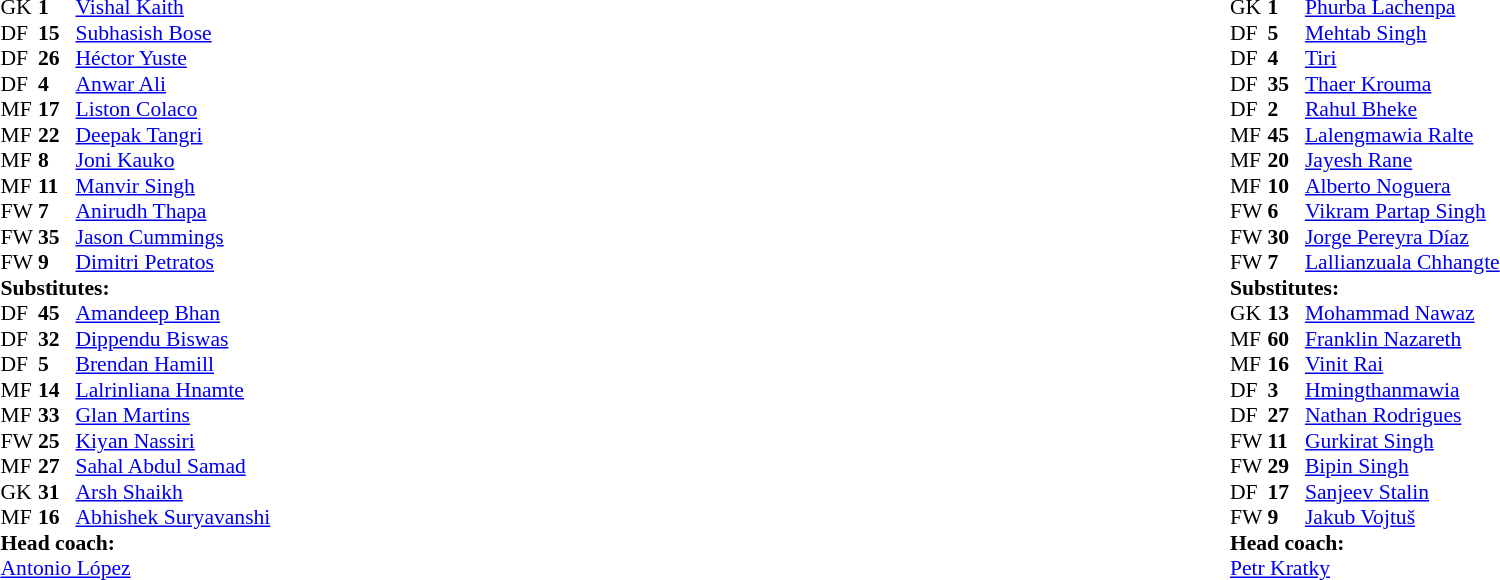<table width="100%">
<tr>
<td valign="top" width="40%"><br><table style="font-size:90%" cellspacing="0" cellpadding="0">
<tr>
<th width=25></th>
<th width=25></th>
</tr>
<tr>
<td>GK</td>
<td><strong>1</strong></td>
<td> <a href='#'>Vishal Kaith</a></td>
</tr>
<tr>
<td>DF</td>
<td><strong>15</strong></td>
<td> <a href='#'>Subhasish Bose</a></td>
</tr>
<tr>
<td>DF</td>
<td><strong>26</strong></td>
<td> <a href='#'>Héctor Yuste</a></td>
</tr>
<tr>
<td>DF</td>
<td><strong>4</strong></td>
<td> <a href='#'>Anwar Ali</a></td>
</tr>
<tr>
<td>MF</td>
<td><strong>17</strong></td>
<td> <a href='#'>Liston Colaco</a></td>
<td></td>
<td></td>
</tr>
<tr>
<td>MF</td>
<td><strong>22</strong></td>
<td> <a href='#'>Deepak Tangri</a></td>
<td></td>
<td></td>
</tr>
<tr>
<td>MF</td>
<td><strong>8</strong></td>
<td> <a href='#'>Joni Kauko</a></td>
</tr>
<tr>
<td>MF</td>
<td><strong>11</strong></td>
<td> <a href='#'>Manvir Singh</a></td>
</tr>
<tr>
<td>FW</td>
<td><strong>7</strong></td>
<td> <a href='#'>Anirudh Thapa</a></td>
<td></td>
<td></td>
</tr>
<tr>
<td>FW</td>
<td><strong>35</strong></td>
<td> <a href='#'>Jason Cummings</a></td>
<td></td>
<td></td>
</tr>
<tr>
<td>FW</td>
<td><strong>9</strong></td>
<td> <a href='#'>Dimitri Petratos</a></td>
</tr>
<tr>
<td colspan=3><strong>Substitutes:</strong></td>
</tr>
<tr>
<td>DF</td>
<td><strong>45</strong></td>
<td> <a href='#'>Amandeep Bhan</a></td>
</tr>
<tr>
<td>DF</td>
<td><strong>32</strong></td>
<td> <a href='#'>Dippendu Biswas</a></td>
<td></td>
<td></td>
</tr>
<tr>
<td>DF</td>
<td><strong>5</strong></td>
<td> <a href='#'>Brendan Hamill</a></td>
<td></td>
<td></td>
<td></td>
</tr>
<tr>
<td>MF</td>
<td><strong>14</strong></td>
<td> <a href='#'>Lalrinliana Hnamte</a></td>
<td></td>
<td></td>
</tr>
<tr>
<td>MF</td>
<td><strong>33</strong></td>
<td> <a href='#'>Glan Martins</a></td>
<td></td>
<td></td>
</tr>
<tr>
<td>FW</td>
<td><strong>25</strong></td>
<td> <a href='#'>Kiyan Nassiri</a></td>
<td></td>
<td></td>
</tr>
<tr>
<td>MF</td>
<td><strong>27</strong></td>
<td> <a href='#'>Sahal Abdul Samad</a></td>
<td></td>
<td></td>
</tr>
<tr>
<td>GK</td>
<td><strong>31</strong></td>
<td> <a href='#'>Arsh Shaikh</a></td>
<td></td>
<td></td>
</tr>
<tr>
<td>MF</td>
<td><strong>16</strong></td>
<td> <a href='#'>Abhishek Suryavanshi</a></td>
<td></td>
<td></td>
</tr>
<tr>
<td colspan=3><strong>Head coach:</strong></td>
</tr>
<tr>
<td colspan=3> <a href='#'>Antonio López</a></td>
</tr>
</table>
</td>
<td valign="top" width="50%"><br><table style="font-size:90%; margin:auto" cellspacing="0" cellpadding="0">
<tr>
<th width=25></th>
<th width=25></th>
</tr>
<tr>
<td>GK</td>
<td><strong>1</strong></td>
<td> <a href='#'>Phurba Lachenpa</a></td>
</tr>
<tr>
<td>DF</td>
<td><strong>5</strong></td>
<td> <a href='#'>Mehtab Singh</a></td>
</tr>
<tr>
<td>DF</td>
<td><strong>4</strong></td>
<td> <a href='#'>Tiri</a></td>
</tr>
<tr>
<td>DF</td>
<td><strong>35</strong></td>
<td> <a href='#'>Thaer Krouma</a></td>
</tr>
<tr>
<td>DF</td>
<td><strong>2</strong></td>
<td> <a href='#'>Rahul Bheke</a></td>
</tr>
<tr>
<td>MF</td>
<td><strong>45</strong></td>
<td> <a href='#'>Lalengmawia Ralte</a></td>
</tr>
<tr>
<td>MF</td>
<td><strong>20</strong></td>
<td> <a href='#'>Jayesh Rane</a></td>
<td></td>
<td></td>
</tr>
<tr>
<td>MF</td>
<td><strong>10</strong></td>
<td> <a href='#'>Alberto Noguera</a></td>
<td></td>
<td></td>
</tr>
<tr>
<td>FW</td>
<td><strong>6</strong></td>
<td> <a href='#'>Vikram Partap Singh</a></td>
<td></td>
</tr>
<tr>
<td>FW</td>
<td><strong>30</strong></td>
<td> <a href='#'>Jorge Pereyra Díaz</a></td>
<td></td>
<td></td>
</tr>
<tr>
<td>FW</td>
<td><strong>7</strong></td>
<td> <a href='#'>Lallianzuala Chhangte</a></td>
</tr>
<tr>
<td colspan=3><strong>Substitutes:</strong></td>
</tr>
<tr>
<td>GK</td>
<td><strong>13</strong></td>
<td> <a href='#'>Mohammad Nawaz</a></td>
</tr>
<tr>
<td>MF</td>
<td><strong>60</strong></td>
<td> <a href='#'>Franklin Nazareth</a></td>
</tr>
<tr>
<td>MF</td>
<td><strong>16</strong></td>
<td> <a href='#'>Vinit Rai</a></td>
<td></td>
<td></td>
</tr>
<tr>
<td>DF</td>
<td><strong>3</strong></td>
<td> <a href='#'>Hmingthanmawia</a></td>
</tr>
<tr>
<td>DF</td>
<td><strong>27</strong></td>
<td> <a href='#'>Nathan Rodrigues</a></td>
</tr>
<tr>
<td>FW</td>
<td><strong>11</strong></td>
<td> <a href='#'>Gurkirat Singh</a></td>
</tr>
<tr>
<td>FW</td>
<td><strong>29</strong></td>
<td> <a href='#'>Bipin Singh</a></td>
<td></td>
<td></td>
</tr>
<tr>
<td>DF</td>
<td><strong>17</strong></td>
<td> <a href='#'>Sanjeev Stalin</a></td>
</tr>
<tr>
<td>FW</td>
<td><strong>9</strong></td>
<td> <a href='#'>Jakub Vojtuš</a></td>
<td></td>
<td></td>
</tr>
<tr>
<td colspan=3><strong>Head coach:</strong></td>
</tr>
<tr>
<td colspan=3> <a href='#'>Petr Kratky</a></td>
</tr>
</table>
</td>
</tr>
</table>
